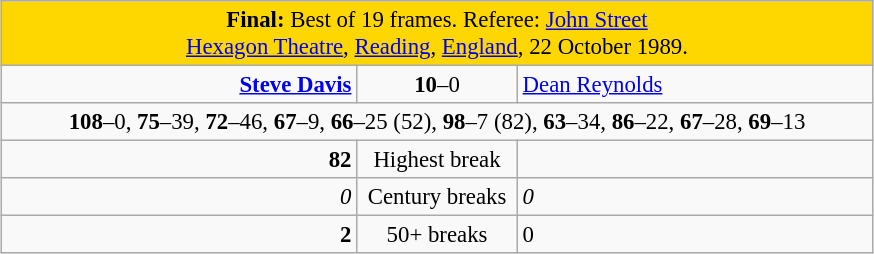<table class="wikitable" style="font-size: 95%; margin: 1em auto 1em auto;">
<tr>
<td colspan="3" align="center" bgcolor="#ffd700"><strong>Final:</strong> Best of 19 frames. Referee: <a href='#'>John Street</a> <br><a href='#'>Hexagon Theatre</a>, <a href='#'>Reading</a>, <a href='#'>England</a>, 22 October 1989.</td>
</tr>
<tr>
<td width="230" align="right"><strong><a href='#'>Steve Davis</a></strong> <br></td>
<td width="100" align="center"><strong>10</strong>–0</td>
<td width="230"><a href='#'>Dean Reynolds</a> <br></td>
</tr>
<tr>
<td colspan="3" align="center" style="font-size: 100%"><strong>108</strong>–0, <strong>75</strong>–39, <strong>72</strong>–46, <strong>67</strong>–9, <strong>66</strong>–25 (52), <strong>98</strong>–7 (82), <strong>63</strong>–34, <strong>86</strong>–22, <strong>67</strong>–28, <strong>69</strong>–13</td>
</tr>
<tr>
<td align="right"><strong>82</strong></td>
<td align="center">Highest break</td>
<td></td>
</tr>
<tr>
<td align="right"><em>0</em></td>
<td align="center">Century breaks</td>
<td><em>0</em></td>
</tr>
<tr>
<td align="right"><strong>2</strong></td>
<td align="center">50+ breaks</td>
<td>0</td>
</tr>
</table>
